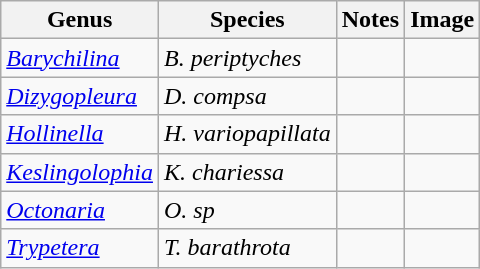<table class="wikitable">
<tr>
<th>Genus</th>
<th>Species</th>
<th>Notes</th>
<th>Image</th>
</tr>
<tr>
<td><em><a href='#'>Barychilina</a></em></td>
<td><em>B. periptyches</em></td>
<td></td>
<td></td>
</tr>
<tr>
<td><em><a href='#'>Dizygopleura</a></em></td>
<td><em>D. compsa</em></td>
<td></td>
<td></td>
</tr>
<tr>
<td><em><a href='#'>Hollinella</a></em></td>
<td><em>H. variopapillata</em></td>
<td></td>
<td></td>
</tr>
<tr>
<td><em><a href='#'>Keslingolophia</a></em></td>
<td><em>K. chariessa</em></td>
<td></td>
<td></td>
</tr>
<tr>
<td><em><a href='#'>Octonaria</a></em></td>
<td><em>O. sp</em></td>
<td></td>
<td></td>
</tr>
<tr>
<td><em><a href='#'>Trypetera</a></em></td>
<td><em>T. barathrota</em></td>
<td></td>
<td></td>
</tr>
</table>
